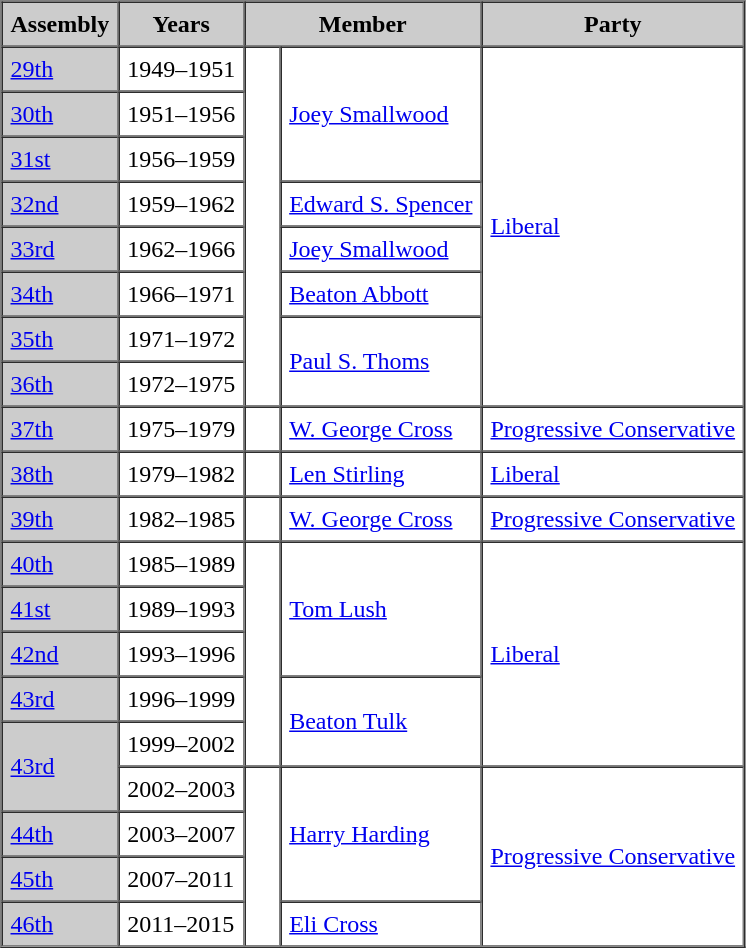<table border=1 cellpadding=5 cellspacing=0>
<tr bgcolor="CCCCCC">
<th>Assembly</th>
<th>Years</th>
<th colspan="2">Member</th>
<th>Party</th>
</tr>
<tr>
<td bgcolor="CCCCCC"><a href='#'>29th</a></td>
<td>1949–1951</td>
<td rowspan=8 >   </td>
<td rowspan=3><a href='#'>Joey Smallwood</a></td>
<td rowspan=8><a href='#'>Liberal</a></td>
</tr>
<tr>
<td bgcolor="CCCCCC"><a href='#'>30th</a></td>
<td>1951–1956</td>
</tr>
<tr>
<td bgcolor="CCCCCC"><a href='#'>31st</a></td>
<td>1956–1959</td>
</tr>
<tr>
<td bgcolor="CCCCCC"><a href='#'>32nd</a></td>
<td>1959–1962</td>
<td><a href='#'>Edward S. Spencer</a></td>
</tr>
<tr>
<td bgcolor="CCCCCC"><a href='#'>33rd</a></td>
<td>1962–1966</td>
<td><a href='#'>Joey Smallwood</a></td>
</tr>
<tr>
<td bgcolor="CCCCCC"><a href='#'>34th</a></td>
<td>1966–1971</td>
<td><a href='#'>Beaton Abbott</a></td>
</tr>
<tr>
<td bgcolor="CCCCCC"><a href='#'>35th</a></td>
<td>1971–1972</td>
<td rowspan=2><a href='#'>Paul S. Thoms</a></td>
</tr>
<tr>
<td bgcolor="CCCCCC"><a href='#'>36th</a></td>
<td>1972–1975</td>
</tr>
<tr>
<td bgcolor="CCCCCC"><a href='#'>37th</a></td>
<td>1975–1979</td>
<td rowspan=1 >   </td>
<td rowspan=1><a href='#'>W. George Cross</a></td>
<td rowspan=1><a href='#'>Progressive Conservative</a></td>
</tr>
<tr>
<td bgcolor="CCCCCC"><a href='#'>38th</a></td>
<td>1979–1982</td>
<td rowspan=1 >   </td>
<td rowspan=1><a href='#'>Len Stirling</a></td>
<td rowspan=1><a href='#'>Liberal</a></td>
</tr>
<tr>
<td bgcolor="CCCCCC"><a href='#'>39th</a></td>
<td>1982–1985</td>
<td rowspan=1 >   </td>
<td rowspan=1><a href='#'>W. George Cross</a></td>
<td rowspan=1><a href='#'>Progressive Conservative</a></td>
</tr>
<tr>
<td bgcolor="CCCCCC"><a href='#'>40th</a></td>
<td>1985–1989</td>
<td rowspan=5 >   </td>
<td rowspan=3><a href='#'>Tom Lush</a></td>
<td rowspan=5><a href='#'>Liberal</a></td>
</tr>
<tr>
<td bgcolor="CCCCCC"><a href='#'>41st</a></td>
<td>1989–1993</td>
</tr>
<tr>
<td bgcolor="CCCCCC"><a href='#'>42nd</a></td>
<td>1993–1996</td>
</tr>
<tr>
<td bgcolor="CCCCCC"><a href='#'>43rd</a></td>
<td>1996–1999</td>
<td rowspan=2><a href='#'>Beaton Tulk</a></td>
</tr>
<tr>
<td rowspan=2 bgcolor="CCCCCC"><a href='#'>43rd</a></td>
<td>1999–2002</td>
</tr>
<tr>
<td>2002–2003</td>
<td rowspan=4 >   </td>
<td rowspan=3><a href='#'>Harry Harding</a></td>
<td rowspan=4><a href='#'>Progressive Conservative</a></td>
</tr>
<tr>
<td bgcolor="CCCCCC"><a href='#'>44th</a></td>
<td>2003–2007</td>
</tr>
<tr>
<td bgcolor="CCCCCC"><a href='#'>45th</a></td>
<td>2007–2011</td>
</tr>
<tr>
<td bgcolor="CCCCCC"><a href='#'>46th</a></td>
<td>2011–2015</td>
<td><a href='#'>Eli Cross</a></td>
</tr>
<tr>
</tr>
</table>
